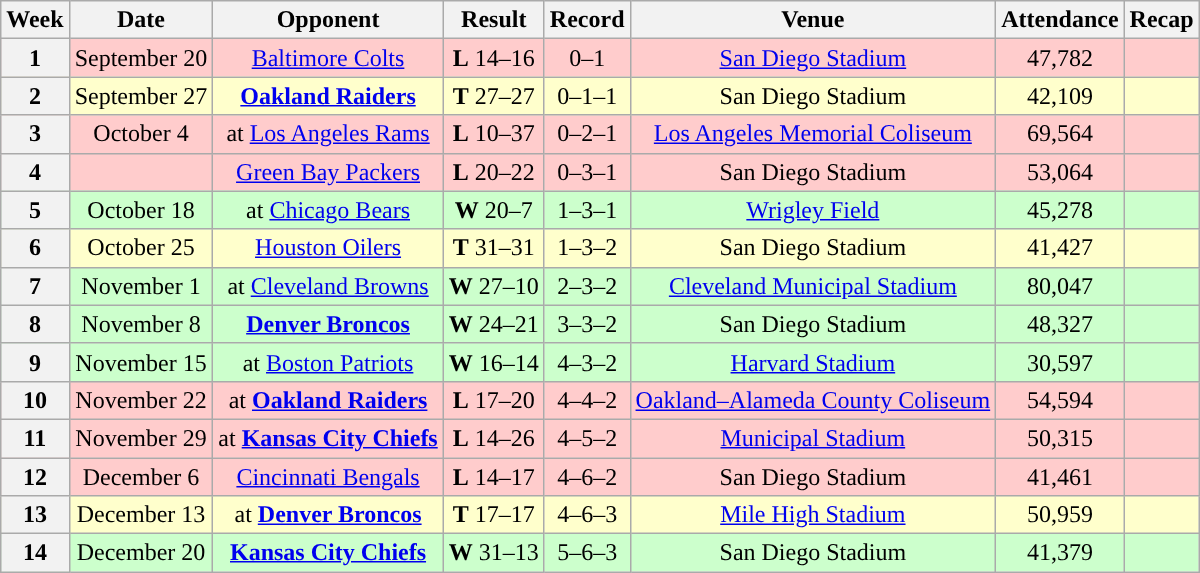<table class="wikitable" style="text-align:center">
<tr>
<th>Week</th>
<th>Date</th>
<th>Opponent</th>
<th>Result</th>
<th>Record</th>
<th>Venue</th>
<th>Attendance</th>
<th>Recap</th>
</tr>
<tr style="background:#fcc">
<th>1</th>
<td>September 20</td>
<td><a href='#'>Baltimore Colts</a></td>
<td><strong>L</strong> 14–16</td>
<td>0–1</td>
<td><a href='#'>San Diego Stadium</a></td>
<td>47,782</td>
<td></td>
</tr>
<tr style="background:#ffc">
<th>2</th>
<td>September 27</td>
<td><strong><a href='#'>Oakland Raiders</a></strong></td>
<td><strong>T</strong> 27–27</td>
<td>0–1–1</td>
<td>San Diego Stadium</td>
<td>42,109</td>
<td></td>
</tr>
<tr style="background:#fcc">
<th>3</th>
<td>October 4</td>
<td>at <a href='#'>Los Angeles Rams</a></td>
<td><strong>L</strong> 10–37</td>
<td>0–2–1</td>
<td><a href='#'>Los Angeles Memorial Coliseum</a></td>
<td>69,564</td>
<td></td>
</tr>
<tr style="background:#fcc">
<th>4</th>
<td></td>
<td><a href='#'>Green Bay Packers</a></td>
<td><strong>L</strong> 20–22</td>
<td>0–3–1</td>
<td>San Diego Stadium</td>
<td>53,064</td>
<td></td>
</tr>
<tr style="background:#cfc">
<th>5</th>
<td>October 18</td>
<td>at <a href='#'>Chicago Bears</a></td>
<td><strong>W</strong> 20–7</td>
<td>1–3–1</td>
<td><a href='#'>Wrigley Field</a></td>
<td>45,278</td>
<td></td>
</tr>
<tr style="background:#ffc">
<th>6</th>
<td>October 25</td>
<td><a href='#'>Houston Oilers</a></td>
<td><strong>T</strong> 31–31</td>
<td>1–3–2</td>
<td>San Diego Stadium</td>
<td>41,427</td>
<td></td>
</tr>
<tr style="background:#cfc">
<th>7</th>
<td>November 1</td>
<td>at <a href='#'>Cleveland Browns</a></td>
<td><strong>W</strong> 27–10</td>
<td>2–3–2</td>
<td><a href='#'>Cleveland Municipal Stadium</a></td>
<td>80,047</td>
<td></td>
</tr>
<tr style="background:#cfc">
<th>8</th>
<td>November 8</td>
<td><strong><a href='#'>Denver Broncos</a></strong></td>
<td><strong>W</strong> 24–21</td>
<td>3–3–2</td>
<td>San Diego Stadium</td>
<td>48,327</td>
<td></td>
</tr>
<tr style="background:#cfc">
<th>9</th>
<td>November 15</td>
<td>at <a href='#'>Boston Patriots</a></td>
<td><strong>W</strong> 16–14</td>
<td>4–3–2</td>
<td><a href='#'>Harvard Stadium</a></td>
<td>30,597</td>
<td></td>
</tr>
<tr style="background:#fcc">
<th>10</th>
<td>November 22</td>
<td>at <strong><a href='#'>Oakland Raiders</a></strong></td>
<td><strong>L</strong> 17–20</td>
<td>4–4–2</td>
<td><a href='#'>Oakland–Alameda County Coliseum</a></td>
<td>54,594</td>
<td></td>
</tr>
<tr style="background:#fcc">
<th>11</th>
<td>November 29</td>
<td>at <strong><a href='#'>Kansas City Chiefs</a></strong></td>
<td><strong>L</strong> 14–26</td>
<td>4–5–2</td>
<td><a href='#'>Municipal Stadium</a></td>
<td>50,315</td>
<td></td>
</tr>
<tr style="background:#fcc">
<th>12</th>
<td>December 6</td>
<td><a href='#'>Cincinnati Bengals</a></td>
<td><strong>L</strong> 14–17</td>
<td>4–6–2</td>
<td>San Diego Stadium</td>
<td>41,461</td>
<td></td>
</tr>
<tr style="background:#ffc">
<th>13</th>
<td>December 13</td>
<td>at <strong><a href='#'>Denver Broncos</a></strong></td>
<td><strong>T</strong> 17–17</td>
<td>4–6–3</td>
<td><a href='#'>Mile High Stadium</a></td>
<td>50,959</td>
<td></td>
</tr>
<tr style="background:#cfc">
<th>14</th>
<td>December 20</td>
<td><strong><a href='#'>Kansas City Chiefs</a></strong></td>
<td><strong>W</strong> 31–13</td>
<td>5–6–3</td>
<td>San Diego Stadium</td>
<td>41,379</td>
<td></td>
</tr>
</table>
